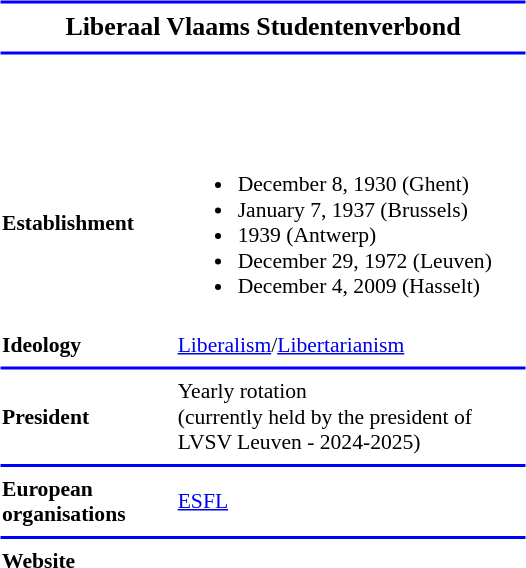<table class="toccolours" style="float: right; margin: 0 0 .5em .5em; width: 25em; font-size: 90%;" cellspacing="5">
<tr>
<td colspan="2" bgcolor="blue"></td>
</tr>
<tr>
<th colspan="2" style="text-align: center; font-size: larger;"><strong>Liberaal Vlaams Studentenverbond</strong></th>
</tr>
<tr>
<td colspan="2" bgcolor="blue"></td>
</tr>
<tr>
<td colspan="2" style="padding: 1em 0; text-align: center;"></td>
</tr>
<tr>
<td colspan="2"></td>
</tr>
<tr style="text-align: left;">
<td><strong>Establishment</strong></td>
<td><br><ul><li>December 8, 1930 (Ghent)</li><li>January 7, 1937 (Brussels)</li><li>1939 (Antwerp)</li><li>December 29, 1972 (Leuven)</li><li>December 4, 2009 (Hasselt)</li></ul></td>
</tr>
<tr style="text-align: left;">
<td><strong>Ideology</strong></td>
<td><a href='#'>Liberalism</a>/<a href='#'>Libertarianism</a></td>
</tr>
<tr>
<td colspan="2" bgcolor="blue"></td>
</tr>
<tr style="text-align: left;">
<td><strong>President</strong></td>
<td>Yearly rotation<br>(currently held by the president of LVSV Leuven - 2024-2025)</td>
</tr>
<tr>
<td colspan="2" bgcolor="blue"></td>
</tr>
<tr style="text-align: left;">
<td><strong>European organisations</strong></td>
<td><a href='#'>ESFL</a></td>
</tr>
<tr>
<td colspan="2" bgcolor="blue"></td>
</tr>
<tr style="text-align: left;">
<td><strong>Website</strong></td>
<td></td>
</tr>
</table>
